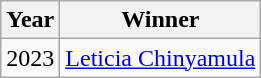<table class="wikitable">
<tr>
<th>Year</th>
<th>Winner</th>
</tr>
<tr>
<td>2023</td>
<td><a href='#'>Leticia Chinyamula</a></td>
</tr>
</table>
